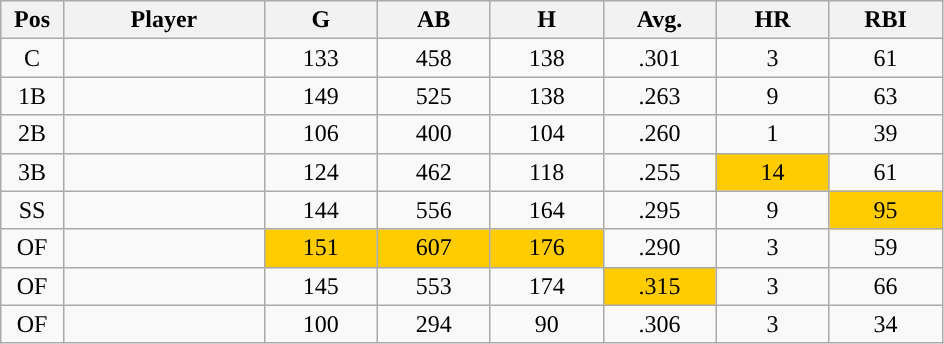<table class="wikitable sortable">
<tr>
<th bgcolor="#DDDDFF" width="5%">Pos</th>
<th bgcolor="#DDDDFF" width="16%">Player</th>
<th bgcolor="#DDDDFF" width="9%">G</th>
<th bgcolor="#DDDDFF" width="9%">AB</th>
<th bgcolor="#DDDDFF" width="9%">H</th>
<th bgcolor="#DDDDFF" width="9%">Avg.</th>
<th bgcolor="#DDDDFF" width="9%">HR</th>
<th bgcolor="#DDDDFF" width="9%">RBI</th>
</tr>
<tr align="center">
<td>C</td>
<td></td>
<td>133</td>
<td>458</td>
<td>138</td>
<td>.301</td>
<td>3</td>
<td>61</td>
</tr>
<tr align="center">
<td>1B</td>
<td></td>
<td>149</td>
<td>525</td>
<td>138</td>
<td>.263</td>
<td>9</td>
<td>63</td>
</tr>
<tr align="center">
<td>2B</td>
<td></td>
<td>106</td>
<td>400</td>
<td>104</td>
<td>.260</td>
<td>1</td>
<td>39</td>
</tr>
<tr align="center">
<td>3B</td>
<td></td>
<td>124</td>
<td>462</td>
<td>118</td>
<td>.255</td>
<td style="background:#fc0;">14</td>
<td>61</td>
</tr>
<tr align="center">
<td>SS</td>
<td></td>
<td>144</td>
<td>556</td>
<td>164</td>
<td>.295</td>
<td>9</td>
<td style="background:#fc0;">95</td>
</tr>
<tr align="center">
<td>OF</td>
<td></td>
<td style="background:#fc0;">151</td>
<td style="background:#fc0;">607</td>
<td style="background:#fc0;">176</td>
<td>.290</td>
<td>3</td>
<td>59</td>
</tr>
<tr align="center">
<td>OF</td>
<td></td>
<td>145</td>
<td>553</td>
<td>174</td>
<td style="background:#fc0;">.315</td>
<td>3</td>
<td>66</td>
</tr>
<tr align="center">
<td>OF</td>
<td></td>
<td>100</td>
<td>294</td>
<td>90</td>
<td>.306</td>
<td>3</td>
<td>34</td>
</tr>
</table>
